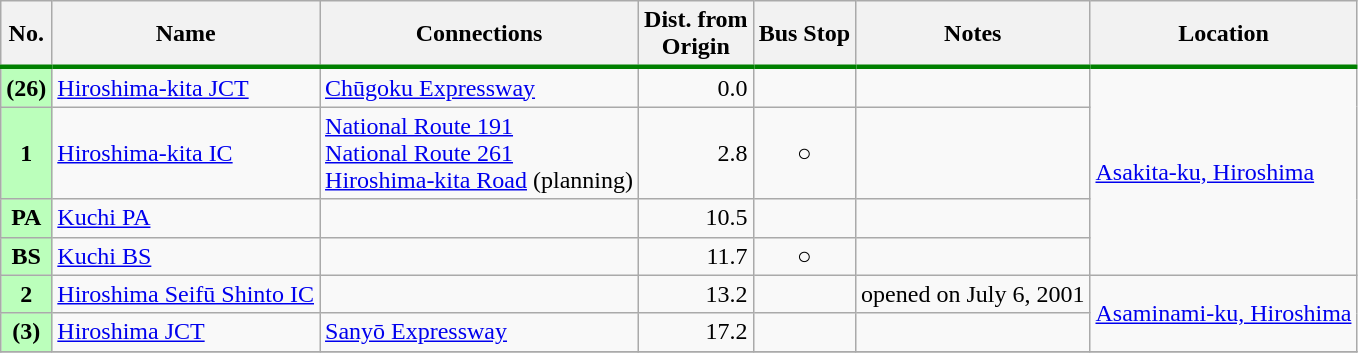<table table class="wikitable">
<tr>
<th style="border-bottom:3px solid green;">No.</th>
<th style="border-bottom:3px solid green;">Name</th>
<th style="border-bottom:3px solid green;">Connections</th>
<th style="border-bottom:3px solid green;">Dist. from<br>Origin</th>
<th style="border-bottom:3px solid green;">Bus Stop</th>
<th style="border-bottom:3px solid green;">Notes</th>
<th colspan="2" style="border-bottom:3px solid green;">Location</th>
</tr>
<tr>
<th style="background:#bfb;">(26)</th>
<td><a href='#'>Hiroshima-kita JCT</a></td>
<td> <a href='#'>Chūgoku Expressway</a></td>
<td style="text-align:right;">0.0</td>
<td style="text-align:center;"></td>
<td></td>
<td rowspan="4"><a href='#'>Asakita-ku, Hiroshima</a></td>
</tr>
<tr>
<th style="background-color:#BFB;">1</th>
<td><a href='#'>Hiroshima-kita IC</a></td>
<td> <a href='#'>National Route 191</a><br> <a href='#'>National Route 261</a><br> <a href='#'>Hiroshima-kita Road</a> (planning)</td>
<td style="text-align:right;">2.8</td>
<td style="text-align:center;">○</td>
<td></td>
</tr>
<tr>
<th style="background-color:#BFB;">PA</th>
<td><a href='#'>Kuchi PA</a></td>
<td></td>
<td style="text-align:right;">10.5</td>
<td style="text-align:center;"></td>
<td></td>
</tr>
<tr>
<th style="background-color:#BFB;">BS</th>
<td><a href='#'>Kuchi BS</a></td>
<td></td>
<td style="text-align:right;">11.7</td>
<td style="text-align:center;">○</td>
<td></td>
</tr>
<tr>
<th style="background-color:#bfb;">2</th>
<td><a href='#'>Hiroshima Seifū Shinto IC</a></td>
<td></td>
<td style="text-align:right;">13.2</td>
<td style="text-align:center;"></td>
<td>opened on July 6, 2001</td>
<td rowspan="2"><a href='#'>Asaminami-ku, Hiroshima</a></td>
</tr>
<tr>
<th style="background:#bfb;">(3)</th>
<td><a href='#'>Hiroshima JCT</a></td>
<td> <a href='#'>Sanyō Expressway</a></td>
<td style="text-align:right;">17.2</td>
<td style="text-align:center;"></td>
<td></td>
</tr>
<tr>
</tr>
</table>
